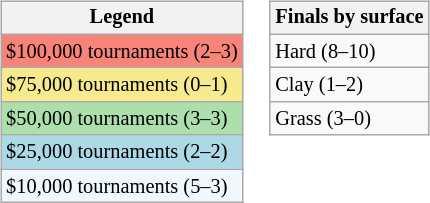<table>
<tr valign=top>
<td><br><table class=wikitable style="font-size:85%">
<tr>
<th>Legend</th>
</tr>
<tr style="background:#f88379;">
<td>$100,000 tournaments (2–3)</td>
</tr>
<tr style="background:#f7e98e;">
<td>$75,000 tournaments (0–1)</td>
</tr>
<tr style="background:#addfad;">
<td>$50,000 tournaments (3–3)</td>
</tr>
<tr style="background:lightblue;">
<td>$25,000 tournaments (2–2)</td>
</tr>
<tr style="background:#f0f8ff;">
<td>$10,000 tournaments (5–3)</td>
</tr>
</table>
</td>
<td><br><table class=wikitable style="font-size:85%">
<tr>
<th>Finals by surface</th>
</tr>
<tr>
<td>Hard (8–10)</td>
</tr>
<tr>
<td>Clay (1–2)</td>
</tr>
<tr>
<td>Grass (3–0)</td>
</tr>
</table>
</td>
</tr>
</table>
